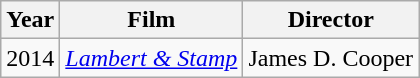<table class="wikitable">
<tr>
<th>Year</th>
<th>Film</th>
<th>Director</th>
</tr>
<tr>
<td>2014</td>
<td><em><a href='#'>Lambert & Stamp</a></em></td>
<td>James D. Cooper</td>
</tr>
</table>
